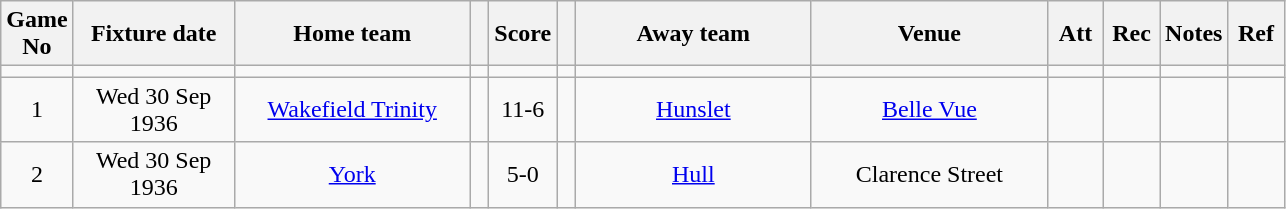<table class="wikitable" style="text-align:center;">
<tr>
<th width=20 abbr="No">Game No</th>
<th width=100 abbr="Date">Fixture date</th>
<th width=150 abbr="Home team">Home team</th>
<th width=5 abbr="space"></th>
<th width=20 abbr="Score">Score</th>
<th width=5 abbr="space"></th>
<th width=150 abbr="Away team">Away team</th>
<th width=150 abbr="Venue">Venue</th>
<th width=30 abbr="Att">Att</th>
<th width=30 abbr="Rec">Rec</th>
<th width=20 abbr="Notes">Notes</th>
<th width=30 abbr="Ref">Ref</th>
</tr>
<tr>
<td></td>
<td></td>
<td></td>
<td></td>
<td></td>
<td></td>
<td></td>
<td></td>
<td></td>
<td></td>
<td></td>
</tr>
<tr>
<td>1</td>
<td>Wed 30 Sep 1936</td>
<td><a href='#'>Wakefield Trinity</a></td>
<td></td>
<td>11-6</td>
<td></td>
<td><a href='#'>Hunslet</a></td>
<td><a href='#'>Belle Vue</a></td>
<td></td>
<td></td>
<td></td>
<td></td>
</tr>
<tr>
<td>2</td>
<td>Wed 30 Sep 1936</td>
<td><a href='#'>York</a></td>
<td></td>
<td>5-0</td>
<td></td>
<td><a href='#'>Hull</a></td>
<td>Clarence Street</td>
<td></td>
<td></td>
<td></td>
<td></td>
</tr>
</table>
